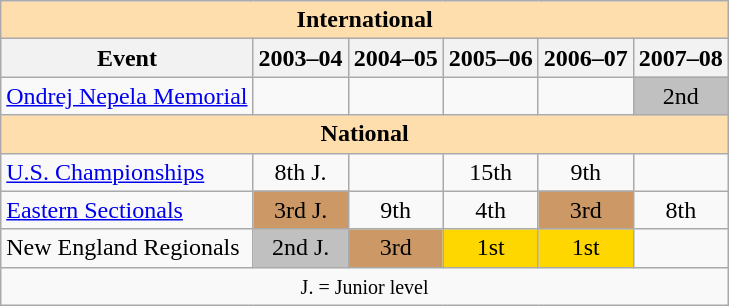<table class="wikitable" style="text-align:center">
<tr>
<th style="background-color: #ffdead; " colspan=6 align=center><strong>International</strong></th>
</tr>
<tr>
<th>Event</th>
<th>2003–04</th>
<th>2004–05</th>
<th>2005–06</th>
<th>2006–07</th>
<th>2007–08</th>
</tr>
<tr>
<td align=left><a href='#'>Ondrej Nepela Memorial</a></td>
<td></td>
<td></td>
<td></td>
<td></td>
<td bgcolor=silver>2nd</td>
</tr>
<tr>
<th style="background-color: #ffdead; " colspan=6 align=center><strong>National</strong></th>
</tr>
<tr>
<td align=left><a href='#'>U.S. Championships</a></td>
<td>8th J.</td>
<td></td>
<td>15th</td>
<td>9th</td>
<td></td>
</tr>
<tr>
<td align=left><a href='#'>Eastern Sectionals</a></td>
<td bgcolor=cc9966>3rd J.</td>
<td>9th</td>
<td>4th</td>
<td bgcolor=cc9966>3rd</td>
<td>8th</td>
</tr>
<tr>
<td align=left>New England Regionals</td>
<td bgcolor=silver>2nd J.</td>
<td bgcolor=cc9966>3rd</td>
<td bgcolor=gold>1st</td>
<td bgcolor=gold>1st</td>
<td></td>
</tr>
<tr>
<td colspan=6 align=center><small> J. = Junior level </small></td>
</tr>
</table>
